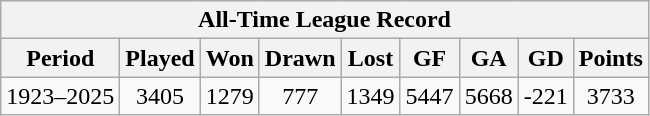<table class="wikitable" style="text-align: center">
<tr>
<th colspan="9">All-Time League Record</th>
</tr>
<tr>
<th>Period</th>
<th>Played</th>
<th>Won</th>
<th>Drawn</th>
<th>Lost</th>
<th>GF</th>
<th>GA</th>
<th>GD</th>
<th>Points</th>
</tr>
<tr>
<td>1923–2025</td>
<td>3405</td>
<td>1279</td>
<td>777</td>
<td>1349</td>
<td>5447</td>
<td>5668</td>
<td>-221</td>
<td>3733</td>
</tr>
</table>
